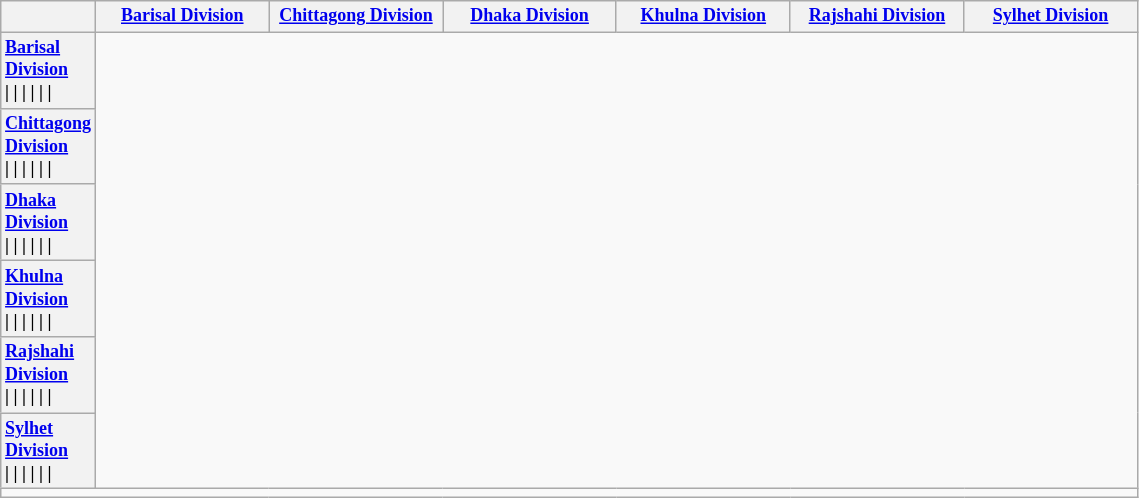<table class="wikitable" style="font-size: 75%; text-align:left;">
<tr>
<th style="width:50px; text-align:center;"></th>
<th width=110><a href='#'>Barisal Division</a></th>
<th width=110><a href='#'>Chittagong Division</a></th>
<th width=110><a href='#'>Dhaka Division</a></th>
<th width=110><a href='#'>Khulna Division</a></th>
<th width=110><a href='#'>Rajshahi Division</a></th>
<th width=110><a href='#'>Sylhet Division</a></th>
</tr>
<tr>
<th style="text-align:left; border-left:none"><a href='#'>Barisal Division</a><br>| 
 | 
 | 
 | 
 | 
 | </th>
</tr>
<tr>
<th style="text-align:left; border-left:none"><a href='#'>Chittagong Division</a><br>| 
 | 
 | 
 | 
 | 
 | </th>
</tr>
<tr>
<th style="text-align:left; border-left:none"><a href='#'>Dhaka Division</a><br>| 
 | 
 | 
 | 
 | 
 | </th>
</tr>
<tr>
<th style="text-align:left; border-left:none"><a href='#'>Khulna Division</a><br>| 
 | 
 | 
 | 
 | 
 | </th>
</tr>
<tr>
<th style="text-align:left; border-left:none"><a href='#'>Rajshahi Division</a><br>| 
 | 
 | 
 | 
 | 
 | </th>
</tr>
<tr>
<th style="text-align:left; border-left:none"><a href='#'>Sylhet Division</a><br>| 
 | 
 | 
 | 
 | 
 | </th>
</tr>
<tr>
<td colspan = "7"></td>
</tr>
</table>
